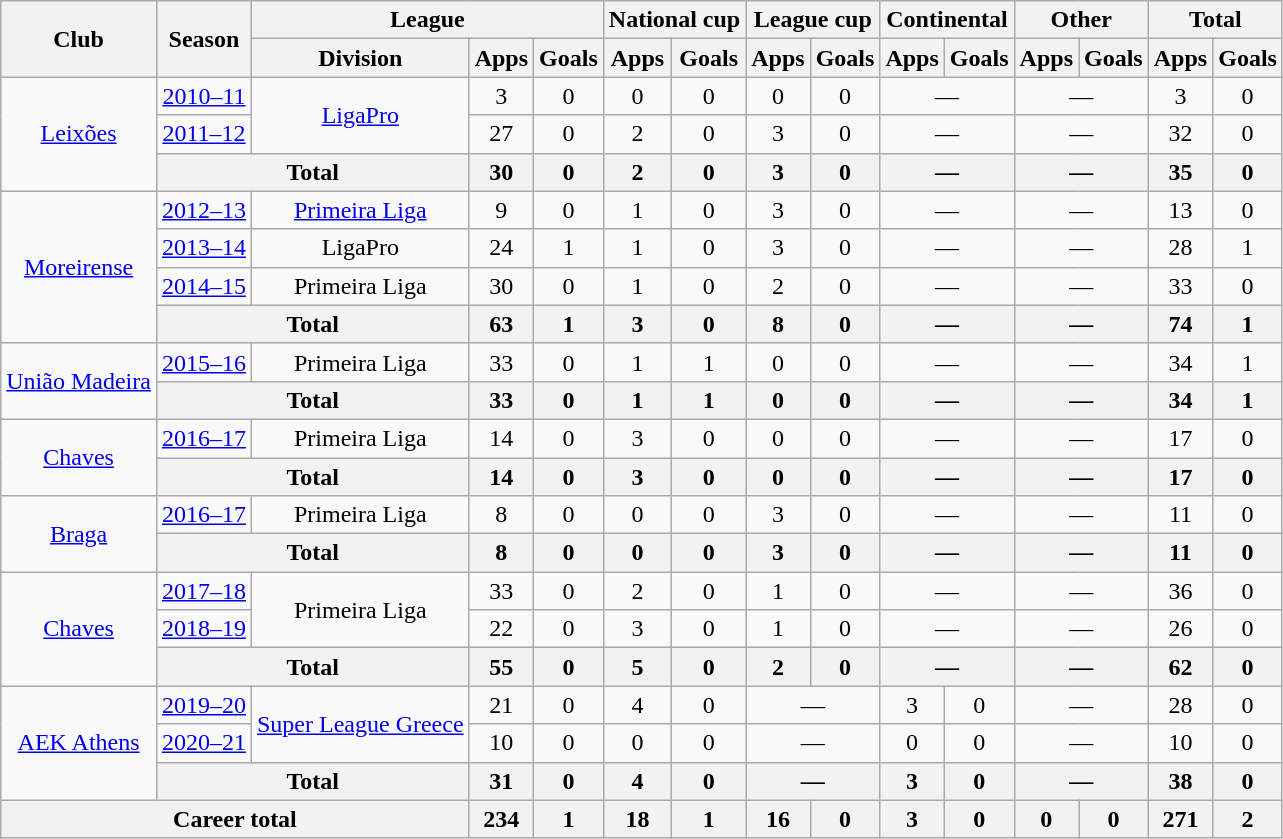<table class="wikitable" style="text-align:center">
<tr>
<th rowspan="2">Club</th>
<th rowspan="2">Season</th>
<th colspan="3">League</th>
<th colspan="2">National cup</th>
<th colspan="2">League cup</th>
<th colspan="2">Continental</th>
<th colspan="2">Other</th>
<th colspan="2">Total</th>
</tr>
<tr>
<th>Division</th>
<th>Apps</th>
<th>Goals</th>
<th>Apps</th>
<th>Goals</th>
<th>Apps</th>
<th>Goals</th>
<th>Apps</th>
<th>Goals</th>
<th>Apps</th>
<th>Goals</th>
<th>Apps</th>
<th>Goals</th>
</tr>
<tr>
<td rowspan="3"><a href='#'>Leixões</a></td>
<td><a href='#'>2010–11</a></td>
<td rowspan="2"><a href='#'>LigaPro</a></td>
<td>3</td>
<td>0</td>
<td>0</td>
<td>0</td>
<td>0</td>
<td>0</td>
<td colspan="2">—</td>
<td colspan="2">—</td>
<td>3</td>
<td>0</td>
</tr>
<tr>
<td><a href='#'>2011–12</a></td>
<td>27</td>
<td>0</td>
<td>2</td>
<td>0</td>
<td>3</td>
<td>0</td>
<td colspan="2">—</td>
<td colspan="2">—</td>
<td>32</td>
<td>0</td>
</tr>
<tr>
<th colspan="2">Total</th>
<th>30</th>
<th>0</th>
<th>2</th>
<th>0</th>
<th>3</th>
<th>0</th>
<th colspan="2">—</th>
<th colspan="2">—</th>
<th>35</th>
<th>0</th>
</tr>
<tr>
<td rowspan="4"><a href='#'>Moreirense</a></td>
<td><a href='#'>2012–13</a></td>
<td><a href='#'>Primeira Liga</a></td>
<td>9</td>
<td>0</td>
<td>1</td>
<td>0</td>
<td>3</td>
<td>0</td>
<td colspan="2">—</td>
<td colspan="2">—</td>
<td>13</td>
<td>0</td>
</tr>
<tr>
<td><a href='#'>2013–14</a></td>
<td>LigaPro</td>
<td>24</td>
<td>1</td>
<td>1</td>
<td>0</td>
<td>3</td>
<td>0</td>
<td colspan="2">—</td>
<td colspan="2">—</td>
<td>28</td>
<td>1</td>
</tr>
<tr>
<td><a href='#'>2014–15</a></td>
<td>Primeira Liga</td>
<td>30</td>
<td>0</td>
<td>1</td>
<td>0</td>
<td>2</td>
<td>0</td>
<td colspan="2">—</td>
<td colspan="2">—</td>
<td>33</td>
<td>0</td>
</tr>
<tr>
<th colspan="2">Total</th>
<th>63</th>
<th>1</th>
<th>3</th>
<th>0</th>
<th>8</th>
<th>0</th>
<th colspan="2">—</th>
<th colspan="2">—</th>
<th>74</th>
<th>1</th>
</tr>
<tr>
<td rowspan="2"><a href='#'>União Madeira</a></td>
<td><a href='#'>2015–16</a></td>
<td>Primeira Liga</td>
<td>33</td>
<td>0</td>
<td>1</td>
<td>1</td>
<td>0</td>
<td>0</td>
<td colspan="2">—</td>
<td colspan="2">—</td>
<td>34</td>
<td>1</td>
</tr>
<tr>
<th colspan="2">Total</th>
<th>33</th>
<th>0</th>
<th>1</th>
<th>1</th>
<th>0</th>
<th>0</th>
<th colspan="2">—</th>
<th colspan="2">—</th>
<th>34</th>
<th>1</th>
</tr>
<tr>
<td rowspan="2"><a href='#'>Chaves</a></td>
<td><a href='#'>2016–17</a></td>
<td>Primeira Liga</td>
<td>14</td>
<td>0</td>
<td>3</td>
<td>0</td>
<td>0</td>
<td>0</td>
<td colspan="2">—</td>
<td colspan="2">—</td>
<td>17</td>
<td>0</td>
</tr>
<tr>
<th colspan="2">Total</th>
<th>14</th>
<th>0</th>
<th>3</th>
<th>0</th>
<th>0</th>
<th>0</th>
<th colspan="2">—</th>
<th colspan="2">—</th>
<th>17</th>
<th>0</th>
</tr>
<tr>
<td rowspan="2"><a href='#'>Braga</a></td>
<td><a href='#'>2016–17</a></td>
<td>Primeira Liga</td>
<td>8</td>
<td>0</td>
<td>0</td>
<td>0</td>
<td>3</td>
<td>0</td>
<td colspan="2">—</td>
<td colspan="2">—</td>
<td>11</td>
<td>0</td>
</tr>
<tr>
<th colspan="2">Total</th>
<th>8</th>
<th>0</th>
<th>0</th>
<th>0</th>
<th>3</th>
<th>0</th>
<th colspan="2">—</th>
<th colspan="2">—</th>
<th>11</th>
<th>0</th>
</tr>
<tr>
<td rowspan="3"><a href='#'>Chaves</a></td>
<td><a href='#'>2017–18</a></td>
<td rowspan="2">Primeira Liga</td>
<td>33</td>
<td>0</td>
<td>2</td>
<td>0</td>
<td>1</td>
<td>0</td>
<td colspan="2">—</td>
<td colspan="2">—</td>
<td>36</td>
<td>0</td>
</tr>
<tr>
<td><a href='#'>2018–19</a></td>
<td>22</td>
<td>0</td>
<td>3</td>
<td>0</td>
<td>1</td>
<td>0</td>
<td colspan="2">—</td>
<td colspan="2">—</td>
<td>26</td>
<td>0</td>
</tr>
<tr>
<th colspan="2">Total</th>
<th>55</th>
<th>0</th>
<th>5</th>
<th>0</th>
<th>2</th>
<th>0</th>
<th colspan="2">—</th>
<th colspan="2">—</th>
<th>62</th>
<th>0</th>
</tr>
<tr>
<td rowspan="3"><a href='#'>AEK Athens</a></td>
<td><a href='#'>2019–20</a></td>
<td rowspan="2"><a href='#'>Super League Greece</a></td>
<td>21</td>
<td>0</td>
<td>4</td>
<td>0</td>
<td colspan="2">—</td>
<td>3</td>
<td>0</td>
<td colspan="2">—</td>
<td>28</td>
<td>0</td>
</tr>
<tr>
<td><a href='#'>2020–21</a></td>
<td>10</td>
<td>0</td>
<td>0</td>
<td>0</td>
<td colspan="2">—</td>
<td>0</td>
<td>0</td>
<td colspan="2">—</td>
<td>10</td>
<td>0</td>
</tr>
<tr>
<th colspan="2">Total</th>
<th>31</th>
<th>0</th>
<th>4</th>
<th>0</th>
<th colspan="2">—</th>
<th>3</th>
<th>0</th>
<th colspan="2">—</th>
<th>38</th>
<th>0</th>
</tr>
<tr>
<th colspan="3">Career total</th>
<th>234</th>
<th>1</th>
<th>18</th>
<th>1</th>
<th>16</th>
<th>0</th>
<th>3</th>
<th>0</th>
<th>0</th>
<th>0</th>
<th>271</th>
<th>2</th>
</tr>
</table>
